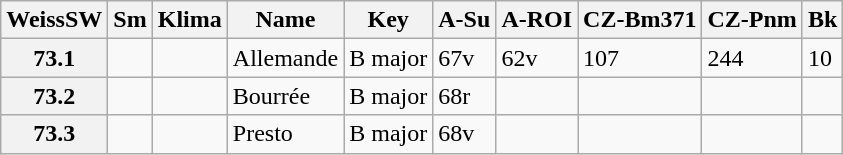<table border="1" class="wikitable sortable">
<tr>
<th data-sort-type="number">WeissSW</th>
<th>Sm</th>
<th>Klima</th>
<th class="unsortable">Name</th>
<th class="unsortable">Key</th>
<th>A-Su</th>
<th>A-ROI</th>
<th>CZ-Bm371</th>
<th>CZ-Pnm</th>
<th>Bk</th>
</tr>
<tr>
<th data-sort-value="1">73.1</th>
<td></td>
<td></td>
<td>Allemande</td>
<td>B major</td>
<td>67v</td>
<td>62v</td>
<td>107</td>
<td>244</td>
<td>10</td>
</tr>
<tr>
<th data-sort-value="2">73.2</th>
<td></td>
<td></td>
<td>Bourrée</td>
<td>B major</td>
<td>68r</td>
<td></td>
<td></td>
<td></td>
<td></td>
</tr>
<tr>
<th data-sort-value="3">73.3</th>
<td></td>
<td></td>
<td>Presto</td>
<td>B major</td>
<td>68v</td>
<td></td>
<td></td>
<td></td>
<td></td>
</tr>
</table>
